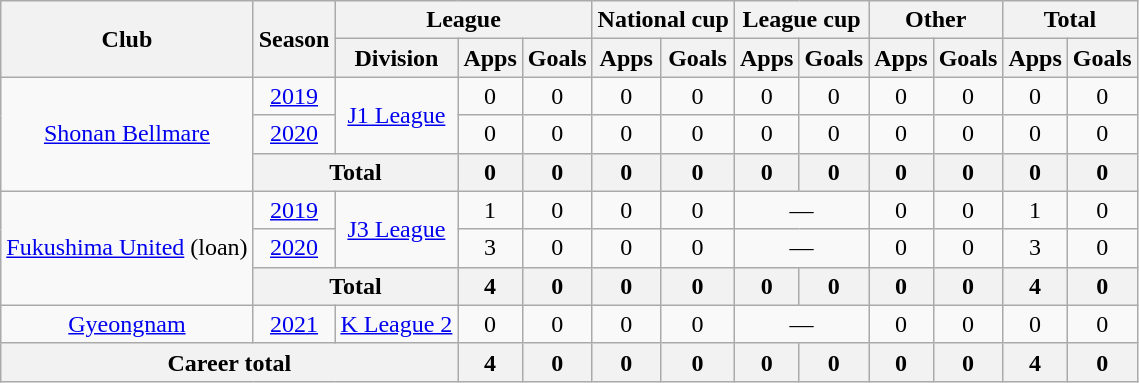<table class="wikitable" style="text-align: center">
<tr>
<th rowspan="2">Club</th>
<th rowspan="2">Season</th>
<th colspan="3">League</th>
<th colspan="2">National cup</th>
<th colspan="2">League cup</th>
<th colspan="2">Other</th>
<th colspan="2">Total</th>
</tr>
<tr>
<th>Division</th>
<th>Apps</th>
<th>Goals</th>
<th>Apps</th>
<th>Goals</th>
<th>Apps</th>
<th>Goals</th>
<th>Apps</th>
<th>Goals</th>
<th>Apps</th>
<th>Goals</th>
</tr>
<tr>
<td rowspan="3"><a href='#'>Shonan Bellmare</a></td>
<td><a href='#'>2019</a></td>
<td rowspan="2"><a href='#'>J1 League</a></td>
<td>0</td>
<td>0</td>
<td>0</td>
<td>0</td>
<td>0</td>
<td>0</td>
<td>0</td>
<td>0</td>
<td>0</td>
<td>0</td>
</tr>
<tr>
<td><a href='#'>2020</a></td>
<td>0</td>
<td>0</td>
<td>0</td>
<td>0</td>
<td>0</td>
<td>0</td>
<td>0</td>
<td>0</td>
<td>0</td>
<td>0</td>
</tr>
<tr>
<th colspan=2>Total</th>
<th>0</th>
<th>0</th>
<th>0</th>
<th>0</th>
<th>0</th>
<th>0</th>
<th>0</th>
<th>0</th>
<th>0</th>
<th>0</th>
</tr>
<tr>
<td rowspan="3"><a href='#'>Fukushima United</a> (loan)</td>
<td><a href='#'>2019</a></td>
<td rowspan="2"><a href='#'>J3 League</a></td>
<td>1</td>
<td>0</td>
<td>0</td>
<td>0</td>
<td colspan="2">—</td>
<td>0</td>
<td>0</td>
<td>1</td>
<td>0</td>
</tr>
<tr>
<td><a href='#'>2020</a></td>
<td>3</td>
<td>0</td>
<td>0</td>
<td>0</td>
<td colspan="2">—</td>
<td>0</td>
<td>0</td>
<td>3</td>
<td>0</td>
</tr>
<tr>
<th colspan=2>Total</th>
<th>4</th>
<th>0</th>
<th>0</th>
<th>0</th>
<th>0</th>
<th>0</th>
<th>0</th>
<th>0</th>
<th>4</th>
<th>0</th>
</tr>
<tr>
<td><a href='#'>Gyeongnam</a></td>
<td><a href='#'>2021</a></td>
<td><a href='#'>K League 2</a></td>
<td>0</td>
<td>0</td>
<td>0</td>
<td>0</td>
<td colspan="2">—</td>
<td>0</td>
<td>0</td>
<td>0</td>
<td>0</td>
</tr>
<tr>
<th colspan=3>Career total</th>
<th>4</th>
<th>0</th>
<th>0</th>
<th>0</th>
<th>0</th>
<th>0</th>
<th>0</th>
<th>0</th>
<th>4</th>
<th>0</th>
</tr>
</table>
